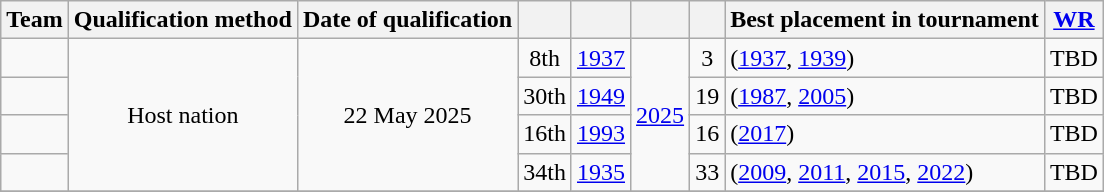<table class="wikitable sortable">
<tr>
<th>Team</th>
<th>Qualification method</th>
<th>Date of qualification</th>
<th></th>
<th></th>
<th></th>
<th></th>
<th>Best placement in tournament</th>
<th><a href='#'>WR</a></th>
</tr>
<tr>
<td></td>
<td rowspan=4 align="center">Host nation</td>
<td rowspan=4 align="center">22 May 2025</td>
<td align="center">8th</td>
<td align="center"><a href='#'>1937</a></td>
<td rowspan=4 align="center"><a href='#'>2025</a></td>
<td align="center">3</td>
<td> (<a href='#'>1937</a>, <a href='#'>1939</a>)</td>
<td align="center">TBD</td>
</tr>
<tr>
<td></td>
<td align="center">30th</td>
<td align="center"><a href='#'>1949</a></td>
<td align="center">19</td>
<td> (<a href='#'>1987</a>, <a href='#'>2005</a>)</td>
<td align="center">TBD</td>
</tr>
<tr>
<td></td>
<td align="center">16th</td>
<td align="center"><a href='#'>1993</a></td>
<td align="center">16</td>
<td> (<a href='#'>2017</a>)</td>
<td align="center">TBD</td>
</tr>
<tr>
<td></td>
<td align="center">34th</td>
<td align="center"><a href='#'>1935</a></td>
<td align="center">33</td>
<td> (<a href='#'>2009</a>, <a href='#'>2011</a>, <a href='#'>2015</a>, <a href='#'>2022</a>)</td>
<td align="center">TBD</td>
</tr>
<tr>
</tr>
</table>
